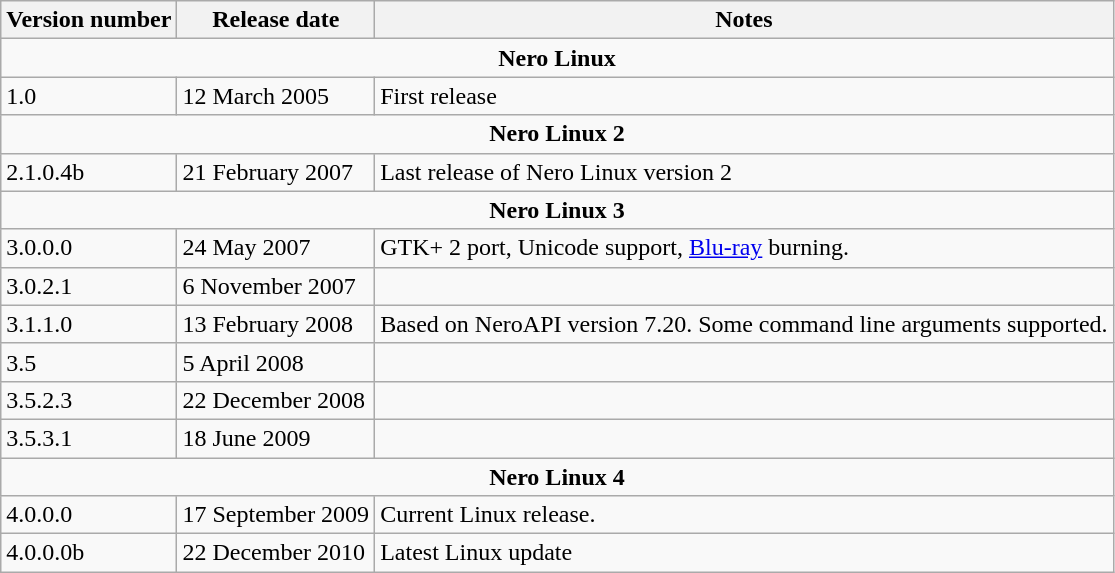<table class="wikitable">
<tr>
<th>Version number</th>
<th>Release date</th>
<th>Notes</th>
</tr>
<tr>
<td colspan=3 align="center"><strong>Nero Linux</strong></td>
</tr>
<tr>
<td>1.0</td>
<td>12 March 2005</td>
<td>First release</td>
</tr>
<tr>
<td colspan=3 align="center"><strong>Nero Linux 2</strong></td>
</tr>
<tr>
<td>2.1.0.4b</td>
<td>21 February 2007</td>
<td>Last release of Nero Linux version 2</td>
</tr>
<tr>
<td colspan=3 align="center"><strong>Nero Linux 3</strong></td>
</tr>
<tr>
<td>3.0.0.0</td>
<td>24 May 2007</td>
<td>GTK+ 2 port, Unicode support, <a href='#'>Blu-ray</a> burning.</td>
</tr>
<tr>
<td>3.0.2.1</td>
<td>6 November 2007</td>
<td></td>
</tr>
<tr>
<td>3.1.1.0</td>
<td>13 February 2008</td>
<td>Based on NeroAPI version 7.20. Some command line arguments supported.</td>
</tr>
<tr>
<td>3.5</td>
<td>5 April 2008</td>
<td></td>
</tr>
<tr>
<td>3.5.2.3</td>
<td>22 December 2008</td>
<td></td>
</tr>
<tr>
<td>3.5.3.1</td>
<td>18 June 2009</td>
<td></td>
</tr>
<tr>
<td colspan=3 align="center"><strong>Nero Linux 4</strong></td>
</tr>
<tr>
<td>4.0.0.0</td>
<td>17 September 2009</td>
<td>Current Linux release.</td>
</tr>
<tr>
<td>4.0.0.0b</td>
<td>22 December 2010</td>
<td>Latest Linux update</td>
</tr>
</table>
